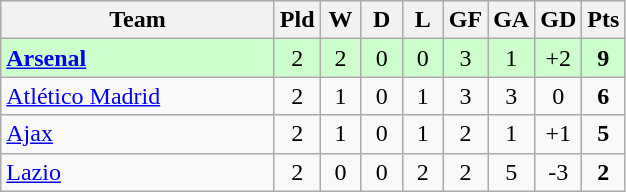<table class="wikitable" style="text-align: center;">
<tr>
<th width="175">Team</th>
<th width="20">Pld</th>
<th width="20">W</th>
<th width="20">D</th>
<th width="20">L</th>
<th width="20">GF</th>
<th width="20">GA</th>
<th width="20">GD</th>
<th width="20">Pts</th>
</tr>
<tr bgcolor="#ccffcc">
<td align="left"> <strong><a href='#'>Arsenal</a></strong></td>
<td>2</td>
<td>2</td>
<td>0</td>
<td>0</td>
<td>3</td>
<td>1</td>
<td>+2</td>
<td><strong>9</strong></td>
</tr>
<tr>
<td align="left"> <a href='#'>Atlético Madrid</a></td>
<td>2</td>
<td>1</td>
<td>0</td>
<td>1</td>
<td>3</td>
<td>3</td>
<td>0</td>
<td><strong>6</strong></td>
</tr>
<tr>
<td align="left"> <a href='#'>Ajax</a></td>
<td>2</td>
<td>1</td>
<td>0</td>
<td>1</td>
<td>2</td>
<td>1</td>
<td>+1</td>
<td><strong>5</strong></td>
</tr>
<tr>
<td align="left"> <a href='#'>Lazio</a></td>
<td>2</td>
<td>0</td>
<td>0</td>
<td>2</td>
<td>2</td>
<td>5</td>
<td>-3</td>
<td><strong>2</strong></td>
</tr>
</table>
